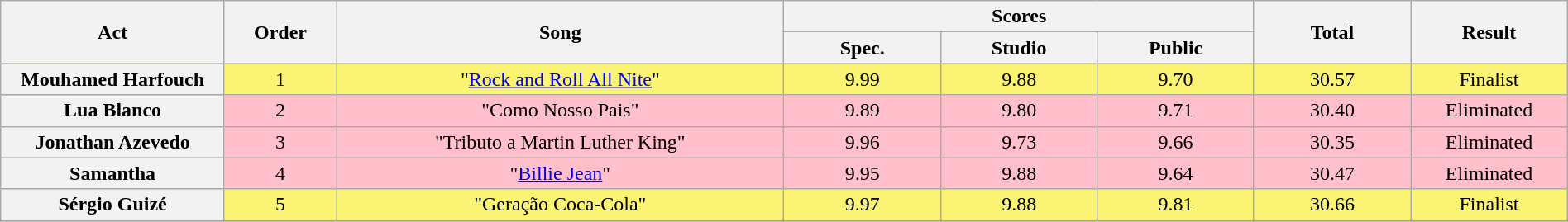<table class="wikitable plainrowheaders" style="text-align:center; width:100%;">
<tr>
<th scope="col" rowspan=2 width="10.0%">Act</th>
<th scope="col" rowspan=2 width="05.0%">Order</th>
<th scope="col" rowspan=2 width="20.0%">Song</th>
<th scope="col" colspan=3 width="20.0%">Scores</th>
<th scope="col" rowspan=2 width="07.0%">Total</th>
<th scope="col" rowspan=2 width="07.0%">Result</th>
</tr>
<tr>
<th scope="col" width="07.0%">Spec.</th>
<th scope="col" width="07.0%">Studio</th>
<th scope="col" width="07.0%">Public</th>
</tr>
<tr bgcolor=FBF373>
<th scope="row">Mouhamed Harfouch</th>
<td>1</td>
<td>"<a href='#'>Rock and Roll All Nite</a>"</td>
<td>9.99 </td>
<td>9.88</td>
<td>9.70</td>
<td>30.57</td>
<td>Finalist</td>
</tr>
<tr bgcolor=FFC0CB>
<th scope="row">Lua Blanco</th>
<td>2</td>
<td>"Como Nosso Pais"</td>
<td>9.89 </td>
<td>9.80</td>
<td>9.71</td>
<td>30.40</td>
<td>Eliminated</td>
</tr>
<tr bgcolor=FFC0CB>
<th scope="row">Jonathan Azevedo</th>
<td>3</td>
<td>"Tributo a Martin Luther King"</td>
<td>9.96 </td>
<td>9.73</td>
<td>9.66</td>
<td>30.35</td>
<td>Eliminated</td>
</tr>
<tr bgcolor=FFC0CB>
<th scope="row">Samantha</th>
<td>4</td>
<td>"<a href='#'>Billie Jean</a>"</td>
<td>9.95 </td>
<td>9.88</td>
<td>9.64</td>
<td>30.47</td>
<td>Eliminated</td>
</tr>
<tr bgcolor=FBF373>
<th scope="row">Sérgio Guizé</th>
<td>5</td>
<td>"Geração Coca-Cola"</td>
<td>9.97 </td>
<td>9.88</td>
<td>9.81</td>
<td>30.66</td>
<td>Finalist</td>
</tr>
<tr>
</tr>
</table>
